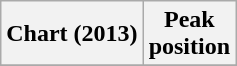<table class="wikitable sortable">
<tr>
<th align="left">Chart (2013)</th>
<th align="center">Peak<br>position</th>
</tr>
<tr>
</tr>
</table>
